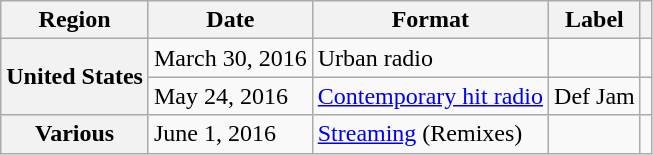<table class="wikitable plainrowheaders">
<tr>
<th scope="col">Region</th>
<th scope="col">Date</th>
<th scope="col">Format</th>
<th scope="col">Label</th>
<th scope="col"></th>
</tr>
<tr>
<th scope="row" rowspan="2">United States</th>
<td rowspan="1">March 30, 2016</td>
<td>Urban radio</td>
<td rowspan="1"></td>
<td align="center"></td>
</tr>
<tr>
<td rowspan="1">May 24, 2016</td>
<td><a href='#'>Contemporary hit radio</a></td>
<td rowspan="1">Def Jam</td>
<td align="center"></td>
</tr>
<tr>
<th scope="row">Various</th>
<td>June 1, 2016</td>
<td><a href='#'>Streaming</a> (Remixes)</td>
<td></td>
<td align="center"></td>
</tr>
</table>
